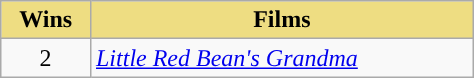<table class="wikitable" align="center" style="width:25%;">
<tr>
<th style="background:#EEDD82;" align="center">Wins</th>
<th style="background:#EEDD82;" align="center">Films</th>
</tr>
<tr>
<td style="text-align:center">2</td>
<td><em><a href='#'>Little Red Bean's Grandma</a></em></td>
</tr>
</table>
